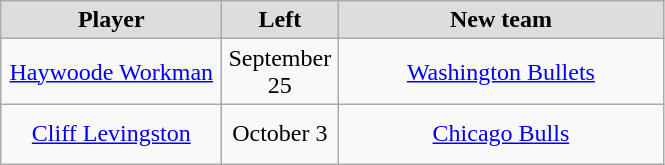<table class="wikitable" style="text-align: center">
<tr align="center"  bgcolor="#dddddd">
<td style="width:140px"><strong>Player</strong></td>
<td style="width:70px"><strong>Left</strong></td>
<td style="width:210px"><strong>New team</strong></td>
</tr>
<tr style="height:40px">
<td><a href='#'>Haywoode Workman</a></td>
<td>September 25</td>
<td><a href='#'>Washington Bullets</a></td>
</tr>
<tr style="height:40px">
<td><a href='#'>Cliff Levingston</a></td>
<td>October 3</td>
<td><a href='#'>Chicago Bulls</a></td>
</tr>
</table>
